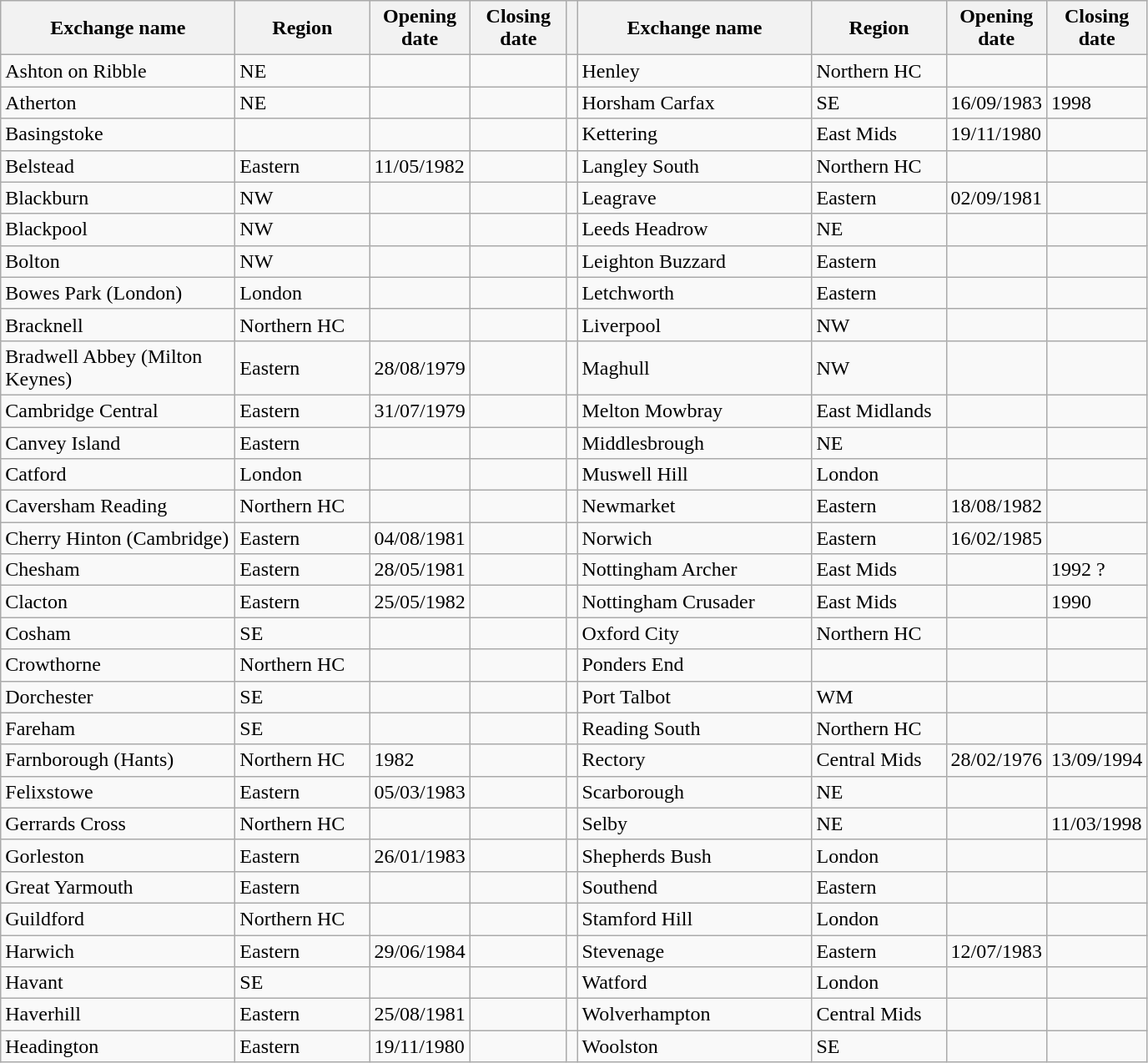<table class="wikitable">
<tr>
<th width="180">Exchange name</th>
<th width="100">Region</th>
<th width="70">Opening date</th>
<th width="70">Closing date</th>
<th width="1"></th>
<th width="180">Exchange name</th>
<th width="100">Region</th>
<th width="70">Opening date</th>
<th width="70">Closing date</th>
</tr>
<tr>
<td>Ashton on Ribble</td>
<td>NE</td>
<td></td>
<td></td>
<td></td>
<td>Henley</td>
<td>Northern HC</td>
<td></td>
<td></td>
</tr>
<tr>
<td>Atherton</td>
<td>NE</td>
<td></td>
<td></td>
<td></td>
<td>Horsham Carfax</td>
<td>SE</td>
<td>16/09/1983</td>
<td>1998</td>
</tr>
<tr>
<td>Basingstoke</td>
<td></td>
<td></td>
<td></td>
<td></td>
<td>Kettering</td>
<td>East Mids</td>
<td>19/11/1980</td>
<td></td>
</tr>
<tr>
<td>Belstead</td>
<td>Eastern</td>
<td>11/05/1982</td>
<td></td>
<td></td>
<td>Langley South</td>
<td>Northern HC</td>
<td></td>
<td></td>
</tr>
<tr>
<td>Blackburn</td>
<td>NW</td>
<td></td>
<td></td>
<td></td>
<td>Leagrave</td>
<td>Eastern</td>
<td>02/09/1981</td>
<td></td>
</tr>
<tr>
<td>Blackpool</td>
<td>NW</td>
<td></td>
<td></td>
<td></td>
<td>Leeds Headrow</td>
<td>NE</td>
<td></td>
<td></td>
</tr>
<tr>
<td>Bolton</td>
<td>NW</td>
<td></td>
<td></td>
<td></td>
<td>Leighton Buzzard</td>
<td>Eastern</td>
<td></td>
<td></td>
</tr>
<tr>
<td>Bowes Park (London)</td>
<td>London</td>
<td></td>
<td></td>
<td></td>
<td>Letchworth</td>
<td>Eastern</td>
<td></td>
<td></td>
</tr>
<tr>
<td>Bracknell</td>
<td>Northern HC</td>
<td></td>
<td></td>
<td></td>
<td>Liverpool</td>
<td>NW</td>
<td></td>
<td></td>
</tr>
<tr>
<td>Bradwell Abbey (Milton Keynes)</td>
<td>Eastern</td>
<td>28/08/1979</td>
<td></td>
<td></td>
<td>Maghull</td>
<td>NW</td>
<td></td>
<td></td>
</tr>
<tr>
<td>Cambridge Central</td>
<td>Eastern</td>
<td>31/07/1979</td>
<td></td>
<td></td>
<td>Melton Mowbray</td>
<td>East Midlands</td>
<td></td>
<td></td>
</tr>
<tr>
<td>Canvey Island</td>
<td>Eastern</td>
<td></td>
<td></td>
<td></td>
<td>Middlesbrough</td>
<td>NE</td>
<td></td>
<td></td>
</tr>
<tr>
<td>Catford</td>
<td>London</td>
<td></td>
<td></td>
<td></td>
<td>Muswell Hill</td>
<td>London</td>
<td></td>
<td></td>
</tr>
<tr>
<td>Caversham Reading</td>
<td>Northern HC</td>
<td></td>
<td></td>
<td></td>
<td>Newmarket</td>
<td>Eastern</td>
<td>18/08/1982</td>
<td></td>
</tr>
<tr>
<td>Cherry Hinton (Cambridge)</td>
<td>Eastern</td>
<td>04/08/1981</td>
<td></td>
<td></td>
<td>Norwich</td>
<td>Eastern</td>
<td>16/02/1985</td>
<td></td>
</tr>
<tr>
<td>Chesham</td>
<td>Eastern</td>
<td>28/05/1981</td>
<td></td>
<td></td>
<td>Nottingham Archer</td>
<td>East Mids</td>
<td></td>
<td>1992 ?</td>
</tr>
<tr>
<td>Clacton</td>
<td>Eastern</td>
<td>25/05/1982</td>
<td></td>
<td></td>
<td>Nottingham Crusader</td>
<td>East Mids</td>
<td></td>
<td>1990</td>
</tr>
<tr>
<td>Cosham</td>
<td>SE</td>
<td></td>
<td></td>
<td></td>
<td>Oxford City</td>
<td>Northern HC</td>
<td></td>
<td></td>
</tr>
<tr>
<td>Crowthorne</td>
<td>Northern HC</td>
<td></td>
<td></td>
<td></td>
<td>Ponders End</td>
<td></td>
<td></td>
<td></td>
</tr>
<tr>
<td>Dorchester</td>
<td>SE</td>
<td></td>
<td></td>
<td></td>
<td>Port Talbot</td>
<td>WM</td>
<td></td>
<td></td>
</tr>
<tr>
<td>Fareham</td>
<td>SE</td>
<td></td>
<td></td>
<td></td>
<td>Reading South</td>
<td>Northern HC</td>
<td></td>
<td></td>
</tr>
<tr>
<td>Farnborough (Hants)</td>
<td>Northern HC</td>
<td>1982</td>
<td></td>
<td></td>
<td>Rectory</td>
<td>Central Mids</td>
<td>28/02/1976</td>
<td>13/09/1994</td>
</tr>
<tr>
<td>Felixstowe</td>
<td>Eastern</td>
<td>05/03/1983</td>
<td></td>
<td></td>
<td>Scarborough</td>
<td>NE</td>
<td></td>
<td></td>
</tr>
<tr>
<td>Gerrards Cross</td>
<td>Northern HC</td>
<td></td>
<td></td>
<td></td>
<td>Selby</td>
<td>NE</td>
<td></td>
<td>11/03/1998</td>
</tr>
<tr>
<td>Gorleston</td>
<td>Eastern</td>
<td>26/01/1983</td>
<td></td>
<td></td>
<td>Shepherds Bush</td>
<td>London</td>
<td></td>
<td></td>
</tr>
<tr>
<td>Great Yarmouth</td>
<td>Eastern</td>
<td></td>
<td></td>
<td></td>
<td>Southend</td>
<td>Eastern</td>
<td></td>
<td></td>
</tr>
<tr>
<td>Guildford</td>
<td>Northern HC</td>
<td></td>
<td></td>
<td></td>
<td>Stamford Hill</td>
<td>London</td>
<td></td>
<td></td>
</tr>
<tr>
<td>Harwich</td>
<td>Eastern</td>
<td>29/06/1984</td>
<td></td>
<td></td>
<td>Stevenage</td>
<td>Eastern</td>
<td>12/07/1983</td>
<td></td>
</tr>
<tr>
<td>Havant</td>
<td>SE</td>
<td></td>
<td></td>
<td></td>
<td>Watford</td>
<td>London</td>
<td></td>
<td></td>
</tr>
<tr>
<td>Haverhill</td>
<td>Eastern</td>
<td>25/08/1981</td>
<td></td>
<td></td>
<td>Wolverhampton</td>
<td>Central Mids</td>
<td></td>
<td></td>
</tr>
<tr>
<td>Headington</td>
<td>Eastern</td>
<td>19/11/1980</td>
<td></td>
<td></td>
<td>Woolston</td>
<td>SE</td>
<td></td>
<td></td>
</tr>
</table>
